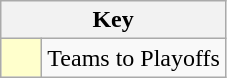<table class="wikitable" style="text-align: center;">
<tr>
<th colspan=2>Key</th>
</tr>
<tr>
<td style="background:#ffffcc; width:20px;"></td>
<td align=left>Teams to Playoffs</td>
</tr>
</table>
